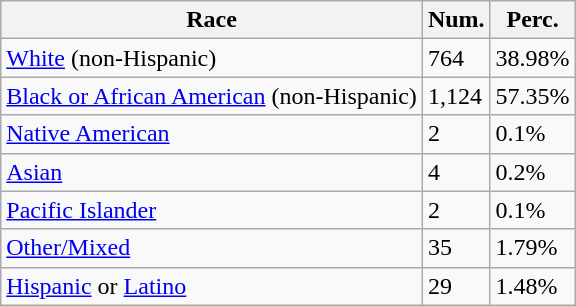<table class="wikitable">
<tr>
<th>Race</th>
<th>Num.</th>
<th>Perc.</th>
</tr>
<tr>
<td><a href='#'>White</a> (non-Hispanic)</td>
<td>764</td>
<td>38.98%</td>
</tr>
<tr>
<td><a href='#'>Black or African American</a> (non-Hispanic)</td>
<td>1,124</td>
<td>57.35%</td>
</tr>
<tr>
<td><a href='#'>Native American</a></td>
<td>2</td>
<td>0.1%</td>
</tr>
<tr>
<td><a href='#'>Asian</a></td>
<td>4</td>
<td>0.2%</td>
</tr>
<tr>
<td><a href='#'>Pacific Islander</a></td>
<td>2</td>
<td>0.1%</td>
</tr>
<tr>
<td><a href='#'>Other/Mixed</a></td>
<td>35</td>
<td>1.79%</td>
</tr>
<tr>
<td><a href='#'>Hispanic</a> or <a href='#'>Latino</a></td>
<td>29</td>
<td>1.48%</td>
</tr>
</table>
